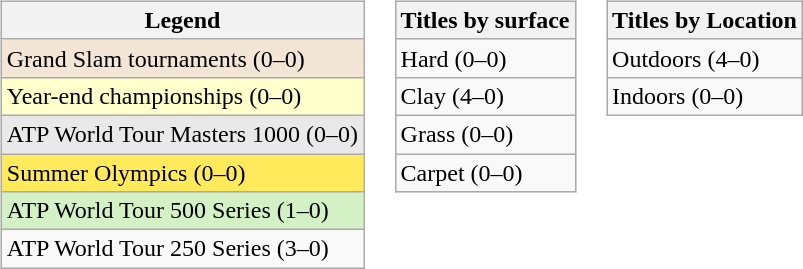<table>
<tr valign=top>
<td><br><table class=wikitable>
<tr>
<th>Legend</th>
</tr>
<tr bgcolor=f3e6d7>
<td>Grand Slam tournaments (0–0)</td>
</tr>
<tr style="background:#ffffcc;">
<td>Year-end championships (0–0)</td>
</tr>
<tr style="background:#e9e9e9;">
<td>ATP World Tour Masters 1000 (0–0)</td>
</tr>
<tr style="background:#FFEA5C;">
<td>Summer Olympics (0–0)</td>
</tr>
<tr style="background:#d4f1c5;">
<td>ATP World Tour 500 Series (1–0)</td>
</tr>
<tr>
<td>ATP World Tour 250 Series (3–0)</td>
</tr>
</table>
</td>
<td><br><table class=wikitable>
<tr>
<th>Titles by surface</th>
</tr>
<tr>
<td>Hard (0–0)</td>
</tr>
<tr>
<td>Clay (4–0)</td>
</tr>
<tr>
<td>Grass (0–0)</td>
</tr>
<tr>
<td>Carpet (0–0)</td>
</tr>
</table>
</td>
<td><br><table class=wikitable>
<tr>
<th>Titles by Location</th>
</tr>
<tr>
<td>Outdoors (4–0)</td>
</tr>
<tr>
<td>Indoors (0–0)</td>
</tr>
</table>
</td>
</tr>
</table>
